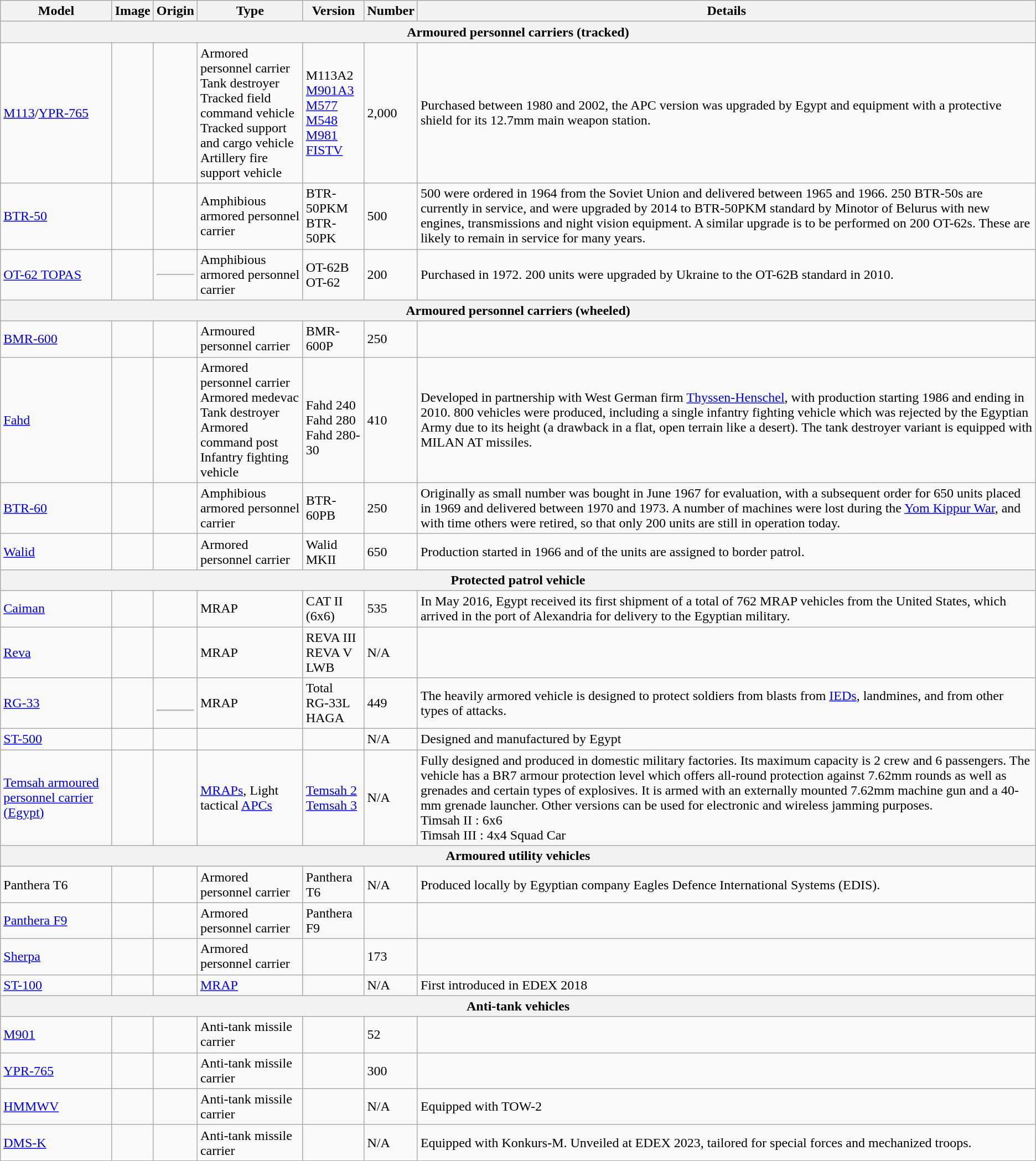<table class="wikitable">
<tr>
<th>Model</th>
<th>Image</th>
<th>Origin</th>
<th>Type</th>
<th>Version</th>
<th>Number</th>
<th>Details</th>
</tr>
<tr>
<th colspan="7">Armoured personnel carriers (tracked)</th>
</tr>
<tr>
<td><a href='#'>M113</a>/<a href='#'>YPR-765</a></td>
<td><br><br><br></td>
<td> <br> </td>
<td>Armored personnel carrier<br>Tank destroyer<br>Tracked field command vehicle<br>Tracked support and cargo vehicle<br>Artillery fire support vehicle</td>
<td>M113A2<br><a href='#'>M901A3</a><br><a href='#'>M577</a><br><a href='#'>M548</a><br><a href='#'>M981 FISTV</a></td>
<td>2,000</td>
<td>Purchased between 1980 and 2002, the APC version was upgraded by Egypt and equipment with a protective shield for its 12.7mm main weapon station.</td>
</tr>
<tr>
<td><a href='#'>BTR-50</a></td>
<td></td>
<td><br></td>
<td>Amphibious armored personnel carrier</td>
<td>BTR-50PKM<br>BTR-50PK</td>
<td>500<br></td>
<td>500 were ordered in 1964 from the Soviet Union and delivered between 1965 and 1966. 250 BTR-50s are currently in service, and were upgraded by 2014 to BTR-50PKM standard by Minotor of Belurus with new engines, transmissions and night vision equipment. A similar upgrade is to be performed on 200 OT-62s. These are likely to remain in service for many years.</td>
</tr>
<tr>
<td><a href='#'>OT-62 TOPAS</a></td>
<td></td>
<td><hr></td>
<td>Amphibious armored personnel carrier</td>
<td>OT-62B<br>OT-62</td>
<td>200</td>
<td>Purchased in 1972. 200 units were upgraded by Ukraine to the OT-62B standard in 2010.</td>
</tr>
<tr>
<th colspan="7">Armoured personnel carriers (wheeled)</th>
</tr>
<tr>
<td><a href='#'>BMR-600</a></td>
<td></td>
<td></td>
<td>Armoured personnel carrier</td>
<td>BMR-600P</td>
<td>250</td>
<td></td>
</tr>
<tr>
<td><a href='#'>Fahd</a></td>
<td></td>
<td> <br> </td>
<td>Armored personnel carrier<br>Armored medevac<br>Tank destroyer<br>Armored command post<br>Infantry fighting vehicle</td>
<td><br>Fahd 240<br>Fahd 280<br>Fahd 280-30</td>
<td>410</td>
<td>Developed in partnership with West German firm <a href='#'>Thyssen-Henschel</a>, with production starting 1986 and ending in 2010. 800 vehicles were produced, including a single infantry fighting vehicle which was rejected by the Egyptian Army due to its height (a drawback in a flat, open terrain like a desert). The tank destroyer variant is equipped with MILAN AT missiles.</td>
</tr>
<tr>
<td><a href='#'>BTR-60</a></td>
<td></td>
<td></td>
<td>Amphibious armored personnel carrier</td>
<td>BTR-60PB</td>
<td>250</td>
<td>Originally as small number was bought in June 1967 for evaluation, with a subsequent order for 650 units placed in 1969 and delivered between 1970 and 1973. A number of machines were lost during the <a href='#'>Yom Kippur War</a>, and with time others were retired, so that only 200 units are still in operation today.</td>
</tr>
<tr>
<td><a href='#'>Walid</a></td>
<td></td>
<td></td>
<td>Armored personnel carrier</td>
<td>Walid MKII</td>
<td>650</td>
<td>Production started in 1966 and of the units are assigned to border patrol.</td>
</tr>
<tr>
<th colspan="7">Protected patrol vehicle</th>
</tr>
<tr>
<td><a href='#'>Caiman</a></td>
<td></td>
<td></td>
<td>MRAP</td>
<td>CAT II (6x6)</td>
<td>535</td>
<td>In May 2016, Egypt received its first shipment of a total of 762 MRAP vehicles from the United States, which arrived in the port of Alexandria for delivery to the Egyptian military.</td>
</tr>
<tr>
<td><a href='#'>Reva</a></td>
<td></td>
<td></td>
<td>MRAP</td>
<td>REVA III<br>REVA V LWB</td>
<td>N/A</td>
<td></td>
</tr>
<tr>
<td><a href='#'>RG-33</a></td>
<td></td>
<td><br><hr> </td>
<td>MRAP</td>
<td>Total<br>RG-33L<br>HAGA</td>
<td>449</td>
<td>The heavily armored vehicle is designed to protect soldiers from blasts from <a href='#'>IEDs</a>, landmines, and from other types of attacks.</td>
</tr>
<tr>
<td><a href='#'>ST-500</a></td>
<td></td>
<td></td>
<td></td>
<td></td>
<td>N/A</td>
<td>Designed and manufactured by Egypt</td>
</tr>
<tr>
<td><a href='#'>Temsah armoured personnel carrier (Egypt)</a></td>
<td><br></td>
<td></td>
<td><a href='#'>MRAPs</a>, Light tactical <a href='#'>APCs</a></td>
<td><a href='#'>Temsah 2</a><br><a href='#'>Temsah 3</a></td>
<td>N/A</td>
<td>Fully designed and produced in domestic military factories. Its maximum capacity is 2 crew and 6 passengers. The vehicle has a BR7 armour protection level which offers all-round protection against 7.62mm rounds as well as grenades and certain types of explosives. It is armed with an externally mounted 7.62mm machine gun and a 40-mm grenade launcher. Other versions can be used for electronic and wireless jamming purposes.<br>Timsah II : 6x6<br>Timsah III : 4x4 Squad Car</td>
</tr>
<tr>
<th colspan="7">Armoured utility vehicles</th>
</tr>
<tr>
<td>Panthera T6</td>
<td></td>
<td> <br> </td>
<td>Armored personnel carrier</td>
<td>Panthera T6</td>
<td>N/A</td>
<td>Produced locally by Egyptian company Eagles Defence International Systems (EDIS).</td>
</tr>
<tr>
<td><a href='#'>Panthera F9</a></td>
<td></td>
<td></td>
<td>Armored personnel carrier</td>
<td>Panthera F9</td>
<td></td>
<td></td>
</tr>
<tr>
<td><a href='#'>Sherpa</a></td>
<td></td>
<td></td>
<td>Armored personnel carrier</td>
<td></td>
<td>173</td>
<td></td>
</tr>
<tr>
<td><a href='#'>ST-100</a></td>
<td></td>
<td></td>
<td><a href='#'>MRAP</a></td>
<td></td>
<td>N/A</td>
<td>First introduced in EDEX 2018</td>
</tr>
<tr>
<th colspan="7">Anti-tank vehicles</th>
</tr>
<tr>
<td><a href='#'>M901</a></td>
<td></td>
<td></td>
<td>Anti-tank missile carrier</td>
<td></td>
<td>52</td>
<td></td>
</tr>
<tr>
<td><a href='#'>YPR-765</a></td>
<td></td>
<td><br></td>
<td>Anti-tank missile carrier</td>
<td></td>
<td>300</td>
<td></td>
</tr>
<tr>
<td><a href='#'>HMMWV</a></td>
<td></td>
<td></td>
<td>Anti-tank missile carrier</td>
<td></td>
<td>N/A</td>
<td>Equipped with TOW-2</td>
</tr>
<tr>
<td><a href='#'>DMS-K</a></td>
<td></td>
<td></td>
<td>Anti-tank missile carrier</td>
<td></td>
<td>N/A</td>
<td>Equipped with Konkurs-M. Unveiled at EDEX 2023, tailored for special forces and mechanized troops.</td>
</tr>
</table>
